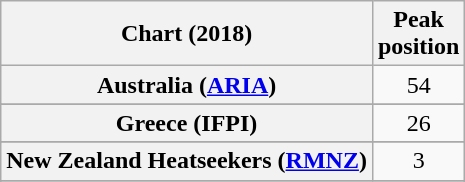<table class="wikitable sortable plainrowheaders" style="text-align:center">
<tr>
<th scope="col">Chart (2018)</th>
<th scope="col">Peak<br> position</th>
</tr>
<tr>
<th scope="row">Australia (<a href='#'>ARIA</a>)</th>
<td>54</td>
</tr>
<tr>
</tr>
<tr>
</tr>
<tr>
</tr>
<tr>
<th scope="row">Greece (IFPI)</th>
<td>26</td>
</tr>
<tr>
</tr>
<tr>
</tr>
<tr>
<th scope="row">New Zealand Heatseekers (<a href='#'>RMNZ</a>)</th>
<td>3</td>
</tr>
<tr>
</tr>
<tr>
</tr>
<tr>
</tr>
<tr>
</tr>
<tr>
</tr>
<tr>
</tr>
</table>
